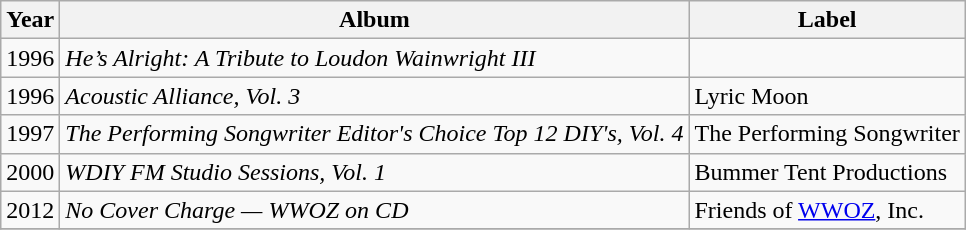<table class="wikitable "style=text-align:center;>
<tr>
<th>Year</th>
<th>Album</th>
<th>Label</th>
</tr>
<tr>
<td rowspan="1">1996</td>
<td align=left><em>He’s Alright: A Tribute to Loudon Wainwright III</em></td>
<td align=left></td>
</tr>
<tr>
<td rowspan="1">1996</td>
<td align=left><em>Acoustic Alliance, Vol. 3</em></td>
<td align=left>Lyric Moon</td>
</tr>
<tr>
<td rowspan="1">1997</td>
<td align=left><em>The Performing Songwriter Editor's Choice Top 12 DIY's, Vol. 4</em></td>
<td align=left>The Performing Songwriter</td>
</tr>
<tr>
<td rowspan="1">2000</td>
<td align=left><em>WDIY FM Studio Sessions, Vol. 1</em></td>
<td align=left>Bummer Tent Productions</td>
</tr>
<tr>
<td rowspan="1">2012</td>
<td align=left><em>No Cover Charge — WWOZ on CD</em></td>
<td align=left>Friends of <a href='#'>WWOZ</a>, Inc.</td>
</tr>
<tr>
</tr>
</table>
